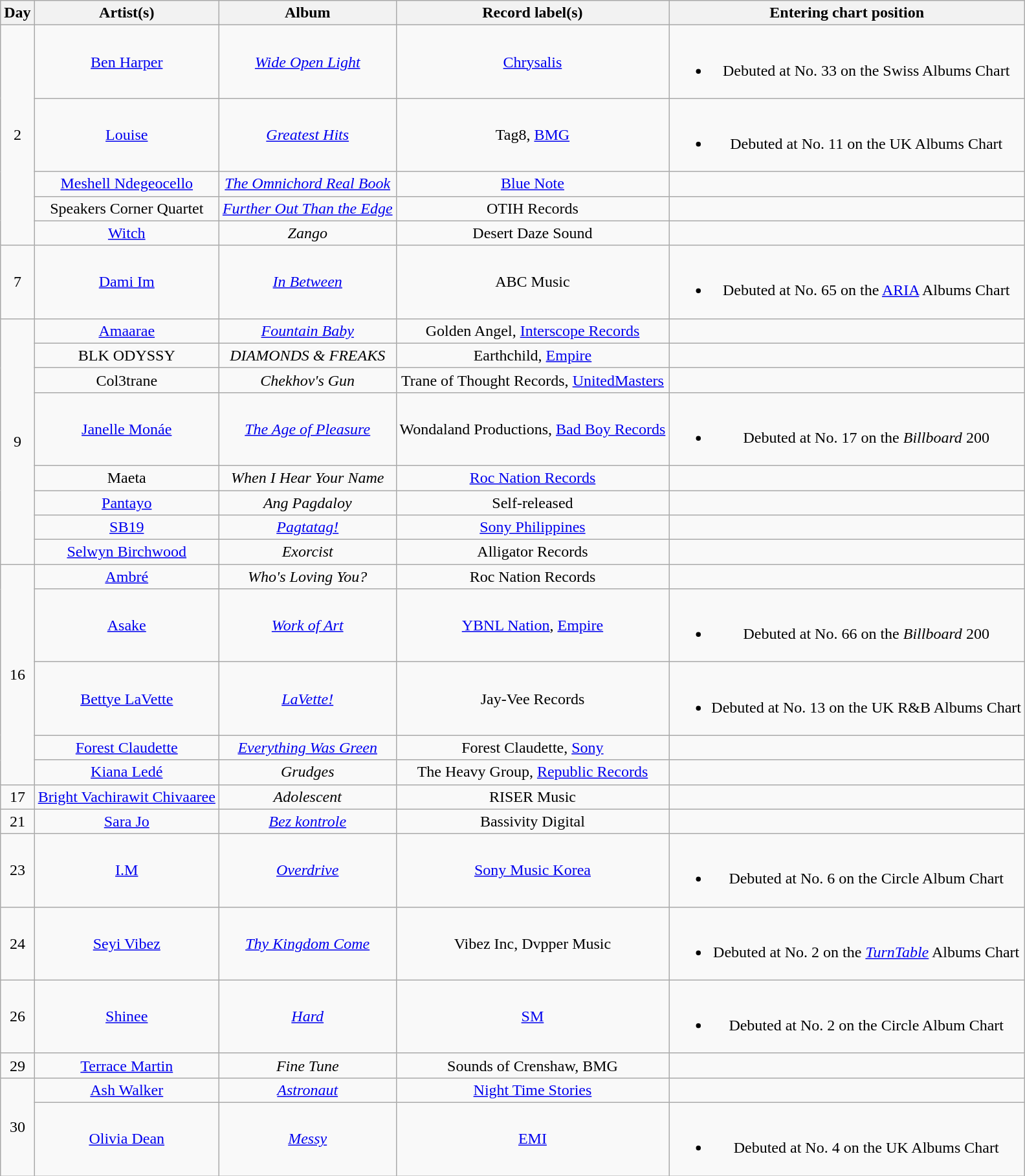<table class="wikitable" style="text-align:center;">
<tr>
<th scope="col">Day</th>
<th scope="col">Artist(s)</th>
<th scope="col">Album</th>
<th scope="col">Record label(s)</th>
<th scope="col">Entering chart position</th>
</tr>
<tr>
<td rowspan="5">2</td>
<td><a href='#'>Ben Harper</a></td>
<td><em><a href='#'>Wide Open Light</a></em></td>
<td><a href='#'>Chrysalis</a></td>
<td><br><ul><li>Debuted at No. 33 on the Swiss Albums Chart</li></ul></td>
</tr>
<tr>
<td><a href='#'>Louise</a></td>
<td><em><a href='#'>Greatest Hits</a></em></td>
<td>Tag8, <a href='#'>BMG</a></td>
<td><br><ul><li>Debuted at No. 11 on the UK Albums Chart</li></ul></td>
</tr>
<tr>
<td><a href='#'>Meshell Ndegeocello</a></td>
<td><em><a href='#'>The Omnichord Real Book</a></em></td>
<td><a href='#'>Blue Note</a></td>
<td></td>
</tr>
<tr>
<td>Speakers Corner Quartet</td>
<td><em><a href='#'>Further Out Than the Edge</a></em></td>
<td>OTIH Records</td>
<td></td>
</tr>
<tr>
<td><a href='#'>Witch</a></td>
<td><em>Zango</em></td>
<td>Desert Daze Sound</td>
<td></td>
</tr>
<tr>
<td>7</td>
<td><a href='#'>Dami Im</a></td>
<td><em><a href='#'>In Between</a></em></td>
<td>ABC Music</td>
<td><br><ul><li>Debuted at No. 65 on the <a href='#'>ARIA</a> Albums Chart</li></ul></td>
</tr>
<tr>
<td rowspan="8">9</td>
<td><a href='#'>Amaarae</a></td>
<td><em><a href='#'>Fountain Baby</a></em></td>
<td>Golden Angel, <a href='#'>Interscope Records</a></td>
<td></td>
</tr>
<tr>
<td>BLK ODYSSY</td>
<td><em>DIAMONDS & FREAKS</em></td>
<td>Earthchild, <a href='#'>Empire</a></td>
<td></td>
</tr>
<tr>
<td>Col3trane</td>
<td><em>Chekhov's Gun</em></td>
<td>Trane of Thought Records, <a href='#'>UnitedMasters</a></td>
<td></td>
</tr>
<tr>
<td><a href='#'>Janelle Monáe</a></td>
<td><em><a href='#'>The Age of Pleasure</a></em></td>
<td>Wondaland Productions, <a href='#'>Bad Boy Records</a></td>
<td><br><ul><li>Debuted at No. 17 on the <em>Billboard</em> 200</li></ul></td>
</tr>
<tr>
<td>Maeta</td>
<td><em>When I Hear Your Name</em></td>
<td><a href='#'>Roc Nation Records</a></td>
<td></td>
</tr>
<tr>
<td><a href='#'>Pantayo</a></td>
<td><em>Ang Pagdaloy</em></td>
<td>Self-released</td>
<td></td>
</tr>
<tr>
<td><a href='#'>SB19</a></td>
<td><em><a href='#'>Pagtatag!</a></em></td>
<td><a href='#'>Sony Philippines</a></td>
<td></td>
</tr>
<tr>
<td><a href='#'>Selwyn Birchwood</a></td>
<td><em>Exorcist</em></td>
<td>Alligator Records</td>
<td></td>
</tr>
<tr>
<td rowspan="5">16</td>
<td><a href='#'>Ambré</a></td>
<td><em>Who's Loving You?</em></td>
<td>Roc Nation Records</td>
<td></td>
</tr>
<tr>
<td><a href='#'>Asake</a></td>
<td><em><a href='#'>Work of Art</a></em></td>
<td><a href='#'>YBNL Nation</a>, <a href='#'>Empire</a></td>
<td><br><ul><li>Debuted at No. 66 on the <em>Billboard</em> 200</li></ul></td>
</tr>
<tr>
<td><a href='#'>Bettye LaVette</a></td>
<td><em><a href='#'>LaVette!</a></em></td>
<td>Jay-Vee Records</td>
<td><br><ul><li>Debuted at No. 13 on the UK R&B Albums Chart</li></ul></td>
</tr>
<tr>
<td><a href='#'>Forest Claudette</a></td>
<td><em><a href='#'>Everything Was Green</a></em></td>
<td>Forest Claudette, <a href='#'>Sony</a></td>
<td></td>
</tr>
<tr>
<td><a href='#'>Kiana Ledé</a></td>
<td><em>Grudges</em></td>
<td>The Heavy Group, <a href='#'>Republic Records</a></td>
<td></td>
</tr>
<tr>
<td>17</td>
<td><a href='#'>Bright Vachirawit Chivaaree</a></td>
<td><em>Adolescent</em></td>
<td>RISER Music</td>
<td></td>
</tr>
<tr>
<td>21</td>
<td><a href='#'>Sara Jo</a></td>
<td><em><a href='#'>Bez kontrole</a></em></td>
<td>Bassivity Digital</td>
<td></td>
</tr>
<tr>
<td>23</td>
<td><a href='#'>I.M</a></td>
<td><em><a href='#'>Overdrive</a></em></td>
<td><a href='#'>Sony Music Korea</a></td>
<td><br><ul><li>Debuted at No. 6 on the Circle Album Chart</li></ul></td>
</tr>
<tr>
<td>24</td>
<td><a href='#'>Seyi Vibez</a></td>
<td><em><a href='#'>Thy Kingdom Come</a></em></td>
<td>Vibez Inc, Dvpper Music</td>
<td><br><ul><li>Debuted at No. 2 on the <em><a href='#'>TurnTable</a></em> Albums Chart</li></ul></td>
</tr>
<tr>
<td>26</td>
<td><a href='#'>Shinee</a></td>
<td><em><a href='#'>Hard</a></em></td>
<td><a href='#'>SM</a></td>
<td><br><ul><li>Debuted at No. 2 on the Circle Album Chart</li></ul></td>
</tr>
<tr>
<td>29</td>
<td><a href='#'>Terrace Martin</a></td>
<td><em>Fine Tune</em></td>
<td>Sounds of Crenshaw, BMG</td>
<td></td>
</tr>
<tr>
<td rowspan="2">30</td>
<td><a href='#'>Ash Walker</a></td>
<td><em><a href='#'>Astronaut</a></em></td>
<td><a href='#'>Night Time Stories</a></td>
<td></td>
</tr>
<tr>
<td><a href='#'>Olivia Dean</a></td>
<td><em><a href='#'>Messy</a></em></td>
<td><a href='#'>EMI</a></td>
<td><br><ul><li>Debuted at No. 4 on the UK Albums Chart</li></ul></td>
</tr>
</table>
